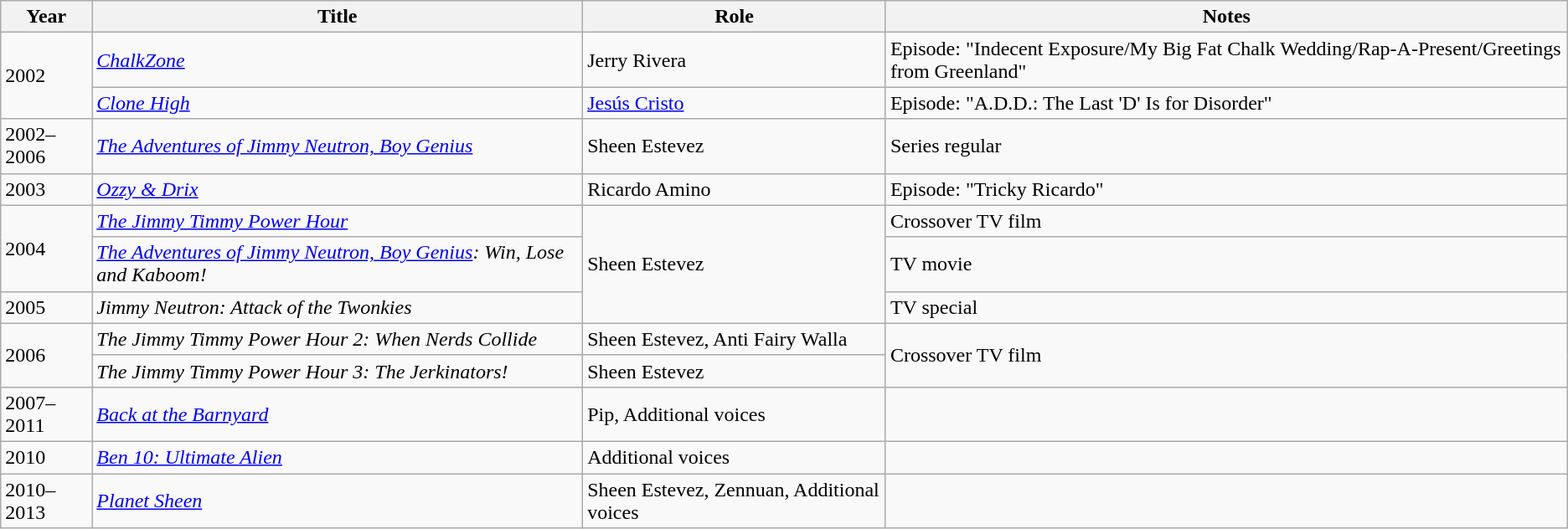<table class="wikitable">
<tr>
<th>Year</th>
<th>Title</th>
<th>Role</th>
<th>Notes</th>
</tr>
<tr>
<td rowspan=2>2002</td>
<td><em><a href='#'>ChalkZone</a></em></td>
<td>Jerry Rivera</td>
<td>Episode: "Indecent Exposure/My Big Fat Chalk Wedding/Rap-A-Present/Greetings from Greenland"</td>
</tr>
<tr>
<td><em><a href='#'>Clone High</a></em></td>
<td><a href='#'>Jesús Cristo</a></td>
<td>Episode: "A.D.D.: The Last 'D' Is for Disorder"</td>
</tr>
<tr>
<td>2002–2006</td>
<td><em><a href='#'>The Adventures of Jimmy Neutron, Boy Genius</a></em></td>
<td>Sheen Estevez</td>
<td>Series regular</td>
</tr>
<tr>
<td>2003</td>
<td><em><a href='#'>Ozzy & Drix</a></em></td>
<td>Ricardo Amino</td>
<td>Episode: "Tricky Ricardo"</td>
</tr>
<tr>
<td rowspan=2>2004</td>
<td><em><a href='#'>The Jimmy Timmy Power Hour</a></em></td>
<td rowspan=3>Sheen Estevez</td>
<td>Crossover TV film</td>
</tr>
<tr>
<td><em><a href='#'>The Adventures of Jimmy Neutron, Boy Genius</a>: Win, Lose and Kaboom!</em></td>
<td>TV movie</td>
</tr>
<tr>
<td>2005</td>
<td><em>Jimmy Neutron: Attack of the Twonkies</em></td>
<td>TV special</td>
</tr>
<tr>
<td rowspan=2>2006</td>
<td><em>The Jimmy Timmy Power Hour 2: When Nerds Collide</em></td>
<td>Sheen Estevez, Anti Fairy Walla</td>
<td rowspan=2>Crossover TV film</td>
</tr>
<tr>
<td><em>The Jimmy Timmy Power Hour 3: The Jerkinators!</em></td>
<td>Sheen Estevez</td>
</tr>
<tr>
<td>2007–2011</td>
<td><em><a href='#'>Back at the Barnyard</a></em></td>
<td>Pip, Additional voices</td>
<td></td>
</tr>
<tr>
<td>2010</td>
<td><em><a href='#'>Ben 10: Ultimate Alien</a></em></td>
<td>Additional voices</td>
<td></td>
</tr>
<tr>
<td>2010–2013</td>
<td><em><a href='#'>Planet Sheen</a></em></td>
<td>Sheen Estevez, Zennuan, Additional voices</td>
<td></td>
</tr>
</table>
